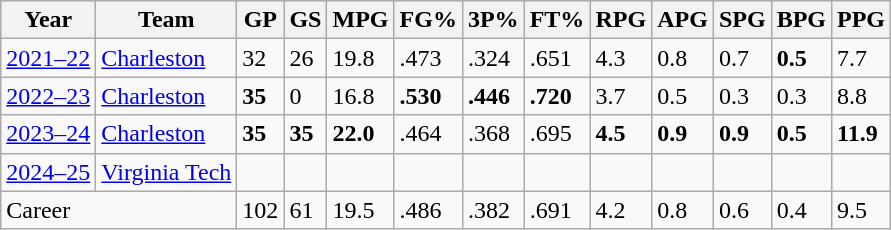<table class="wikitable sortable">
<tr>
<th>Year</th>
<th>Team</th>
<th><abbr>GP</abbr></th>
<th><abbr>GS</abbr></th>
<th><abbr>MPG</abbr></th>
<th><abbr>FG%</abbr></th>
<th><abbr>3P%</abbr></th>
<th><abbr>FT%</abbr></th>
<th><abbr>RPG</abbr></th>
<th><abbr>APG</abbr></th>
<th><abbr>SPG</abbr></th>
<th><abbr>BPG</abbr></th>
<th><abbr>PPG</abbr></th>
</tr>
<tr>
<td><a href='#'>2021–22</a></td>
<td><a href='#'>Charleston</a></td>
<td>32</td>
<td>26</td>
<td>19.8</td>
<td>.473</td>
<td>.324</td>
<td>.651</td>
<td>4.3</td>
<td>0.8</td>
<td>0.7</td>
<td><strong>0.5</strong></td>
<td>7.7</td>
</tr>
<tr>
<td><a href='#'>2022–23</a></td>
<td><a href='#'>Charleston</a></td>
<td><strong>35</strong></td>
<td>0</td>
<td>16.8</td>
<td><strong>.530</strong></td>
<td><strong>.446</strong></td>
<td><strong>.720</strong></td>
<td>3.7</td>
<td>0.5</td>
<td>0.3</td>
<td>0.3</td>
<td>8.8</td>
</tr>
<tr>
<td><a href='#'>2023–24</a></td>
<td><a href='#'>Charleston</a></td>
<td><strong>35</strong></td>
<td><strong>35</strong></td>
<td><strong>22.0</strong></td>
<td>.464</td>
<td>.368</td>
<td>.695</td>
<td><strong>4.5</strong></td>
<td><strong>0.9</strong></td>
<td><strong>0.9</strong></td>
<td><strong>0.5</strong></td>
<td><strong>11.9</strong></td>
</tr>
<tr>
<td><a href='#'>2024–25</a></td>
<td><a href='#'>Virginia Tech</a></td>
<td></td>
<td></td>
<td></td>
<td></td>
<td></td>
<td></td>
<td></td>
<td></td>
<td></td>
<td></td>
<td></td>
</tr>
<tr>
<td colspan="2">Career</td>
<td>102</td>
<td>61</td>
<td>19.5</td>
<td>.486</td>
<td>.382</td>
<td>.691</td>
<td>4.2</td>
<td>0.8</td>
<td>0.6</td>
<td>0.4</td>
<td>9.5</td>
</tr>
</table>
